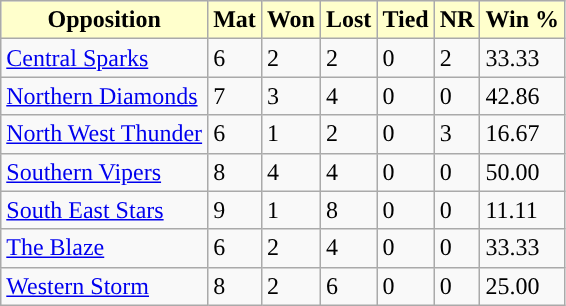<table class="wikitable sortable">
<tr>
<th style="background:#ffc;">Opposition</th>
<th style="background:#ffc;">Mat</th>
<th style="background:#ffc;">Won</th>
<th style="background:#ffc;">Lost</th>
<th style="background:#ffc;">Tied</th>
<th style="background:#ffc;">NR</th>
<th style="background:#ffc;">Win %</th>
</tr>
<tr>
<td><a href='#'>Central Sparks</a></td>
<td>6</td>
<td>2</td>
<td>2</td>
<td>0</td>
<td>2</td>
<td>33.33</td>
</tr>
<tr>
<td><a href='#'>Northern Diamonds</a></td>
<td>7</td>
<td>3</td>
<td>4</td>
<td>0</td>
<td>0</td>
<td>42.86</td>
</tr>
<tr>
<td><a href='#'>North West Thunder</a></td>
<td>6</td>
<td>1</td>
<td>2</td>
<td>0</td>
<td>3</td>
<td>16.67</td>
</tr>
<tr>
<td><a href='#'>Southern Vipers</a></td>
<td>8</td>
<td>4</td>
<td>4</td>
<td>0</td>
<td>0</td>
<td>50.00</td>
</tr>
<tr>
<td><a href='#'>South East Stars</a></td>
<td>9</td>
<td>1</td>
<td>8</td>
<td>0</td>
<td>0</td>
<td>11.11</td>
</tr>
<tr>
<td><a href='#'>The Blaze</a></td>
<td>6</td>
<td>2</td>
<td>4</td>
<td>0</td>
<td>0</td>
<td>33.33</td>
</tr>
<tr>
<td><a href='#'>Western Storm</a></td>
<td>8</td>
<td>2</td>
<td>6</td>
<td>0</td>
<td>0</td>
<td>25.00</td>
</tr>
</table>
